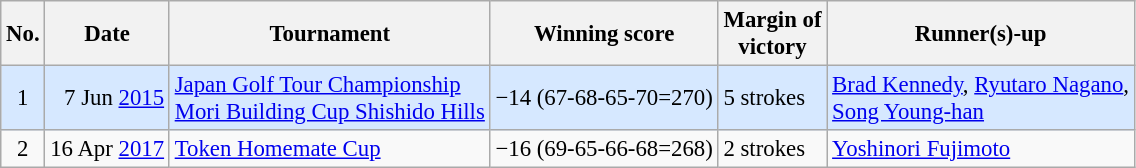<table class="wikitable" style="font-size:95%;">
<tr>
<th>No.</th>
<th>Date</th>
<th>Tournament</th>
<th>Winning score</th>
<th>Margin of<br>victory</th>
<th>Runner(s)-up</th>
</tr>
<tr style="background:#D6E8FF;">
<td align=center>1</td>
<td align=right>7 Jun <a href='#'>2015</a></td>
<td><a href='#'>Japan Golf Tour Championship<br>Mori Building Cup Shishido Hills</a></td>
<td>−14 (67-68-65-70=270)</td>
<td>5 strokes</td>
<td> <a href='#'>Brad Kennedy</a>,  <a href='#'>Ryutaro Nagano</a>,<br> <a href='#'>Song Young-han</a></td>
</tr>
<tr>
<td align=center>2</td>
<td align=right>16 Apr <a href='#'>2017</a></td>
<td><a href='#'>Token Homemate Cup</a></td>
<td>−16 (69-65-66-68=268)</td>
<td>2 strokes</td>
<td> <a href='#'>Yoshinori Fujimoto</a></td>
</tr>
</table>
